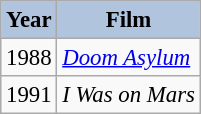<table class="wikitable" style="font-size:95%;">
<tr>
<th style="background:#B0C4DE;">Year</th>
<th style="background:#B0C4DE;">Film</th>
</tr>
<tr>
<td>1988</td>
<td><em><a href='#'>Doom Asylum</a></em></td>
</tr>
<tr>
<td>1991</td>
<td><em>I Was on Mars</em></td>
</tr>
</table>
